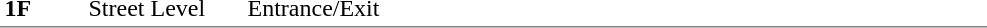<table table border=0 cellspacing=0 cellpadding=3>
<tr>
<td style="border-bottom:solid 1px gray;" width=50 rowspan=10 valign=top><strong>1F</strong></td>
</tr>
<tr>
<td style="border-bottom:solid 1px gray;" width=100 rowspan=2 valign=top>Street Level</td>
<td style="border-bottom:solid 1px gray;" width=490 rowspan=2 valign=top>Entrance/Exit</td>
</tr>
</table>
